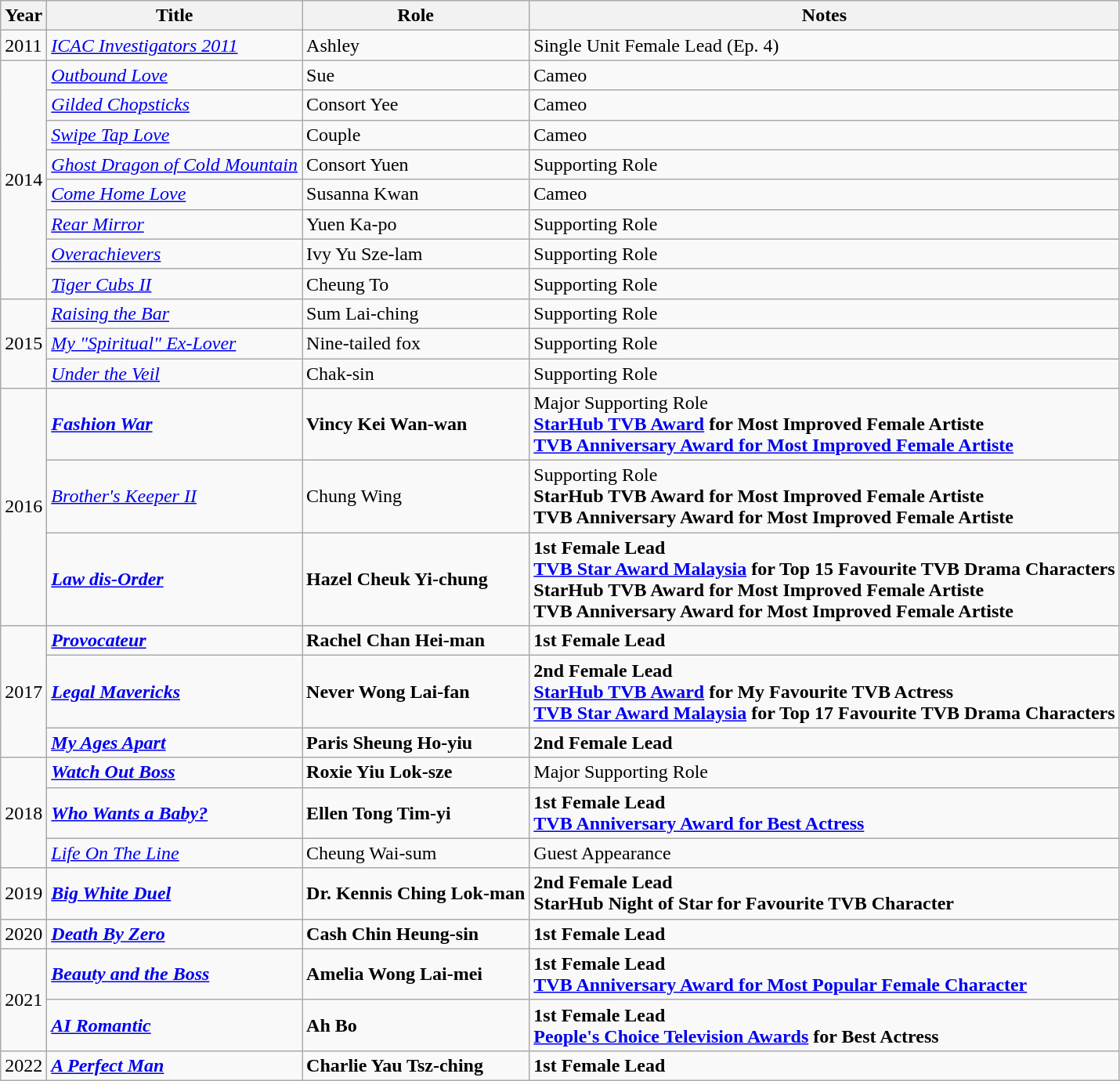<table class="wikitable plainrowheaders sortable">
<tr>
<th scope="col">Year</th>
<th scope="col">Title</th>
<th scope="col">Role</th>
<th scope="col" class="unsortable">Notes</th>
</tr>
<tr>
<td>2011</td>
<td><em><a href='#'>ICAC Investigators 2011</a></em></td>
<td>Ashley</td>
<td>Single Unit Female Lead (Ep. 4)</td>
</tr>
<tr>
<td rowspan=8>2014</td>
<td><em><a href='#'>Outbound Love</a></em></td>
<td>Sue</td>
<td>Cameo</td>
</tr>
<tr>
<td><em><a href='#'>Gilded Chopsticks</a></em></td>
<td>Consort Yee</td>
<td>Cameo</td>
</tr>
<tr>
<td><em><a href='#'>Swipe Tap Love</a></em></td>
<td>Couple</td>
<td>Cameo</td>
</tr>
<tr>
<td><em><a href='#'>Ghost Dragon of Cold Mountain</a></em></td>
<td>Consort Yuen</td>
<td>Supporting Role</td>
</tr>
<tr>
<td><em><a href='#'>Come Home Love</a></em></td>
<td>Susanna Kwan</td>
<td>Cameo</td>
</tr>
<tr>
<td><em><a href='#'>Rear Mirror</a></em></td>
<td>Yuen Ka-po</td>
<td>Supporting Role</td>
</tr>
<tr>
<td><em><a href='#'>Overachievers</a></em></td>
<td>Ivy Yu Sze-lam</td>
<td>Supporting Role</td>
</tr>
<tr>
<td><em><a href='#'>Tiger Cubs II</a></em></td>
<td>Cheung To</td>
<td>Supporting Role</td>
</tr>
<tr>
<td rowspan="3">2015</td>
<td><em><a href='#'>Raising the Bar</a></em></td>
<td>Sum Lai-ching</td>
<td>Supporting Role</td>
</tr>
<tr>
<td><em><a href='#'>My "Spiritual" Ex-Lover</a></em></td>
<td>Nine-tailed fox</td>
<td>Supporting Role</td>
</tr>
<tr>
<td><em><a href='#'>Under the Veil</a></em></td>
<td>Chak-sin</td>
<td>Supporting Role</td>
</tr>
<tr>
<td rowspan="3">2016</td>
<td><strong><em><a href='#'>Fashion War</a></em></strong></td>
<td><strong> Vincy Kei Wan-wan </strong></td>
<td>Major Supporting Role<br> <strong><a href='#'>StarHub TVB Award</a> for Most Improved Female Artiste</strong><br><strong><a href='#'>TVB Anniversary Award for Most Improved Female Artiste</a></strong></td>
</tr>
<tr>
<td><em><a href='#'>Brother's Keeper II</a></em></td>
<td>Chung Wing</td>
<td>Supporting Role<br> <strong>StarHub TVB Award for Most Improved Female Artiste</strong><br><strong>TVB Anniversary Award for Most Improved Female Artiste</strong></td>
</tr>
<tr>
<td><strong><em><a href='#'>Law dis-Order</a></em></strong></td>
<td><strong>Hazel Cheuk Yi-chung</strong></td>
<td><strong>1st Female Lead</strong><br><strong><a href='#'>TVB Star Award Malaysia</a> for Top 15 Favourite TVB Drama Characters</strong> <br><strong>StarHub TVB Award for Most Improved Female Artiste</strong><br><strong>TVB Anniversary Award for Most Improved Female Artiste</strong></td>
</tr>
<tr>
<td rowspan="3">2017</td>
<td><strong><em><a href='#'>Provocateur</a></em></strong></td>
<td><strong>Rachel Chan Hei-man</strong></td>
<td><strong>1st Female Lead</strong></td>
</tr>
<tr>
<td><strong><em><a href='#'>Legal Mavericks</a></em></strong></td>
<td><strong>Never Wong Lai-fan</strong></td>
<td><strong>2nd Female Lead</strong><br> <strong><a href='#'>StarHub TVB Award</a> for My Favourite TVB Actress</strong> <br> <strong><a href='#'>TVB Star Award Malaysia</a> for Top 17 Favourite TVB Drama Characters</strong></td>
</tr>
<tr>
<td><strong><em><a href='#'>My Ages Apart</a></em></strong></td>
<td><strong> Paris Sheung Ho-yiu </strong></td>
<td><strong>2nd Female Lead</strong></td>
</tr>
<tr>
<td rowspan="3">2018</td>
<td><strong><em><a href='#'>Watch Out Boss</a></em></strong></td>
<td><strong>Roxie Yiu Lok-sze</strong></td>
<td>Major Supporting Role</td>
</tr>
<tr>
<td><strong><em><a href='#'>Who Wants a Baby?</a></em></strong></td>
<td><strong>Ellen Tong Tim-yi</strong></td>
<td><strong>1st Female Lead</strong><br><strong><a href='#'>TVB Anniversary Award for Best Actress</a></strong></td>
</tr>
<tr>
<td><em><a href='#'>Life On The Line</a></em></td>
<td>Cheung Wai-sum</td>
<td>Guest Appearance</td>
</tr>
<tr>
<td>2019</td>
<td><strong><em><a href='#'>Big White Duel</a></em></strong></td>
<td><strong>Dr. Kennis Ching Lok-man</strong></td>
<td><strong>2nd Female Lead</strong> <br> <strong>StarHub Night of Star for Favourite TVB Character</strong></td>
</tr>
<tr>
<td>2020</td>
<td><strong><em><a href='#'>Death By Zero</a></em></strong></td>
<td><strong>Cash Chin Heung-sin</strong></td>
<td><strong>1st Female Lead</strong></td>
</tr>
<tr>
<td rowspan=2>2021</td>
<td><strong><em><a href='#'>Beauty and the Boss</a></em></strong></td>
<td><strong>Amelia Wong Lai-mei</strong></td>
<td><strong>1st Female Lead</strong><br> <strong><a href='#'>TVB Anniversary Award for Most Popular Female Character</a></strong></td>
</tr>
<tr>
<td><strong><em><a href='#'>AI Romantic</a></em></strong></td>
<td><strong>Ah Bo</strong></td>
<td><strong>1st Female Lead</strong><br> <strong><a href='#'>People's Choice Television Awards</a> for Best Actress</strong></td>
</tr>
<tr>
<td>2022</td>
<td><strong><em><a href='#'>A Perfect Man</a></em></strong></td>
<td><strong>Charlie Yau Tsz-ching</strong></td>
<td><strong>1st Female Lead</strong></td>
</tr>
</table>
